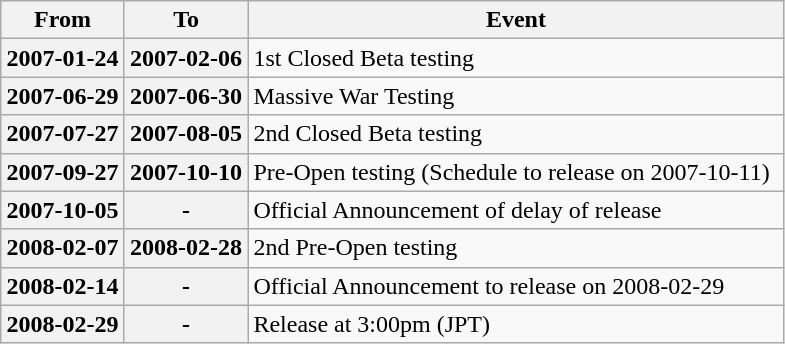<table class="wikitable" style="text-align:center" cellpadding="4">
<tr>
<th width="75">From</th>
<th width="75">To</th>
<th width="350">Event</th>
</tr>
<tr style="text-align:left">
<th>2007-01-24</th>
<th>2007-02-06</th>
<td>1st Closed Beta testing</td>
</tr>
<tr style="text-align:left">
<th>2007-06-29</th>
<th>2007-06-30</th>
<td>Massive War Testing</td>
</tr>
<tr style="text-align:left">
<th>2007-07-27</th>
<th>2007-08-05</th>
<td>2nd Closed Beta testing</td>
</tr>
<tr style="text-align:left">
<th>2007-09-27</th>
<th>2007-10-10</th>
<td>Pre-Open testing (Schedule to release on 2007-10-11)</td>
</tr>
<tr style="text-align:left">
<th>2007-10-05</th>
<th>-</th>
<td>Official Announcement of delay of release</td>
</tr>
<tr style="text-align:left">
<th>2008-02-07</th>
<th>2008-02-28</th>
<td>2nd Pre-Open testing</td>
</tr>
<tr style="text-align:left">
<th>2008-02-14</th>
<th>-</th>
<td>Official Announcement to release on 2008-02-29</td>
</tr>
<tr style="text-align:left">
<th>2008-02-29</th>
<th>-</th>
<td>Release at 3:00pm (JPT)</td>
</tr>
</table>
